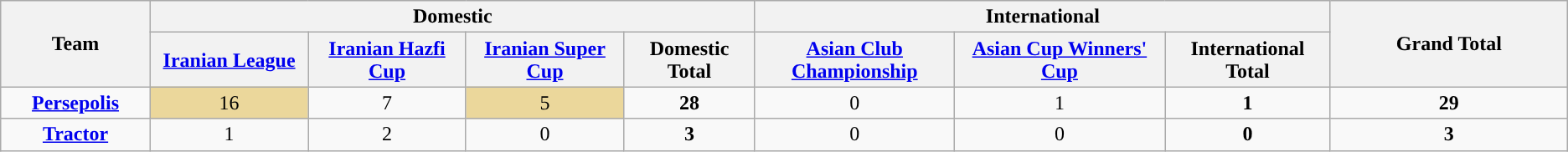<table class="wikitable" style="text-align:center;">
<tr>
<th rowspan=2 width=5% class="wikitable sortable">Team</th>
<th colspan="4" width="20%" class="sortable">Domestic</th>
<th colspan="3" width="20%" class="sortable">International</th>
<th rowspan=2 width=9% class="sortable">Grand Total</th>
</tr>
<tr>
<th width=6% class="sortable"><a href='#'>Iranian League</a></th>
<th width=6% class="sortable"><a href='#'>Iranian Hazfi Cup</a></th>
<th width=6% class="sortable"><a href='#'>Iranian Super Cup</a></th>
<th width=4% class="sortable">Domestic Total</th>
<th width=6% class="sortable"><a href='#'>Asian Club Championship</a></th>
<th width=8% class="sortable"><a href='#'>Asian&nbsp;Cup Winners' Cup</a></th>
<th width=4% class="sortable">International Total</th>
</tr>
<tr>
<td><strong><a href='#'>Persepolis</a></strong></td>
<td style=background:#EBD79B>16</td>
<td>7</td>
<td style=background:#EBD79B>5</td>
<td><strong>28</strong></td>
<td>0</td>
<td>1</td>
<td><strong>1</strong></td>
<td><strong>29</strong></td>
</tr>
<tr>
<td><strong><a href='#'>Tractor</a></strong></td>
<td>1</td>
<td>2</td>
<td>0</td>
<td><strong>3</strong></td>
<td>0</td>
<td>0</td>
<td><strong>0</strong></td>
<td><strong>3</strong></td>
</tr>
</table>
